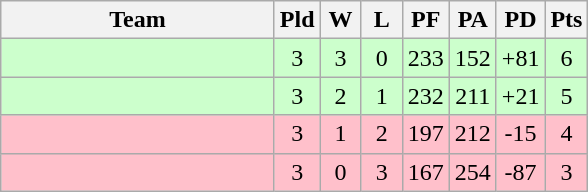<table class="wikitable" style="text-align:center;">
<tr>
<th width=175>Team</th>
<th width=20  abbr="Played">Pld</th>
<th width=20  abbr="Won">W</th>
<th width=20  abbr="Lost">L</th>
<th width=20  abbr="Points">PF</th>
<th width=20  abbr="Points Against">PA</th>
<th width=25  abbr="Points Difference">PD</th>
<th width=20  abbr="Points">Pts</th>
</tr>
<tr bgcolor="ccffcc">
<td style="text-align:left"></td>
<td>3</td>
<td>3</td>
<td>0</td>
<td>233</td>
<td>152</td>
<td>+81</td>
<td>6</td>
</tr>
<tr bgcolor="ccffcc">
<td style="text-align:left"></td>
<td>3</td>
<td>2</td>
<td>1</td>
<td>232</td>
<td>211</td>
<td>+21</td>
<td>5</td>
</tr>
<tr bgcolor="pink">
<td style="text-align:left"></td>
<td>3</td>
<td>1</td>
<td>2</td>
<td>197</td>
<td>212</td>
<td>-15</td>
<td>4</td>
</tr>
<tr bgcolor="pink">
<td style="text-align:left"></td>
<td>3</td>
<td>0</td>
<td>3</td>
<td>167</td>
<td>254</td>
<td>-87</td>
<td>3</td>
</tr>
</table>
